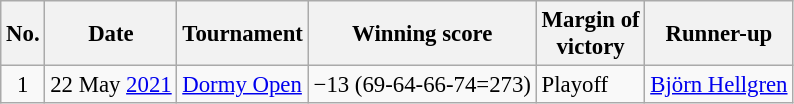<table class="wikitable" style="font-size:95%;">
<tr>
<th>No.</th>
<th>Date</th>
<th>Tournament</th>
<th>Winning score</th>
<th>Margin of<br>victory</th>
<th>Runner-up</th>
</tr>
<tr>
<td align=center>1</td>
<td align=right>22 May <a href='#'>2021</a></td>
<td><a href='#'>Dormy Open</a></td>
<td>−13 (69-64-66-74=273)</td>
<td>Playoff</td>
<td> <a href='#'>Björn Hellgren</a></td>
</tr>
</table>
